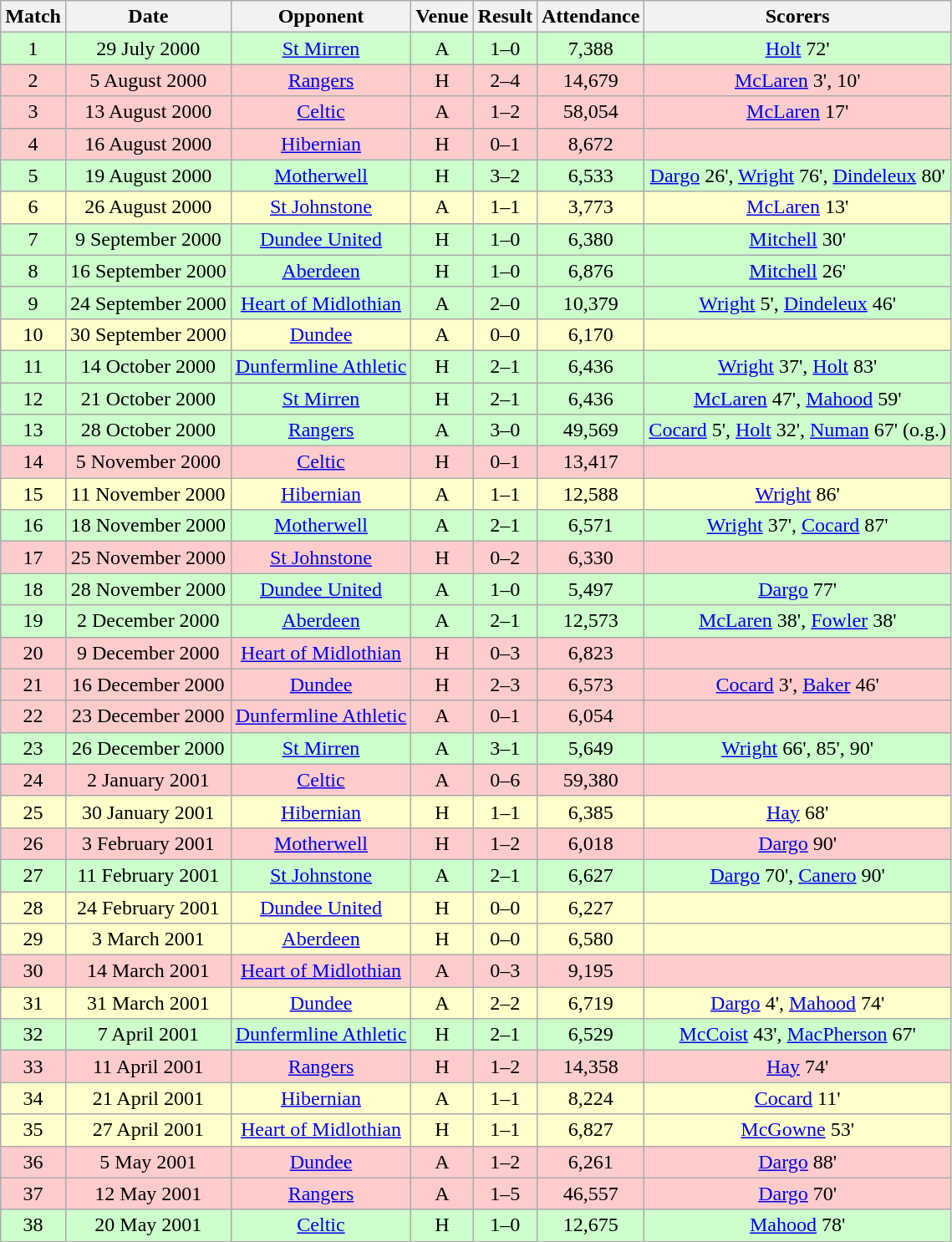<table class="wikitable" style="font-size:100%; text-align:center">
<tr>
<th>Match</th>
<th>Date</th>
<th>Opponent</th>
<th>Venue</th>
<th>Result</th>
<th>Attendance</th>
<th>Scorers</th>
</tr>
<tr style="background: #CCFFCC;">
<td>1</td>
<td>29 July 2000</td>
<td><a href='#'>St Mirren</a></td>
<td>A</td>
<td>1–0</td>
<td>7,388</td>
<td><a href='#'>Holt</a> 72'</td>
</tr>
<tr style="background: #FFCCCC;">
<td>2</td>
<td>5 August 2000</td>
<td><a href='#'>Rangers</a></td>
<td>H</td>
<td>2–4</td>
<td>14,679</td>
<td><a href='#'>McLaren</a> 3', 10'</td>
</tr>
<tr style="background: #FFCCCC;">
<td>3</td>
<td>13 August 2000</td>
<td><a href='#'>Celtic</a></td>
<td>A</td>
<td>1–2</td>
<td>58,054</td>
<td><a href='#'>McLaren</a> 17'</td>
</tr>
<tr style="background: #FFCCCC;">
<td>4</td>
<td>16 August 2000</td>
<td><a href='#'>Hibernian</a></td>
<td>H</td>
<td>0–1</td>
<td>8,672</td>
<td></td>
</tr>
<tr style="background: #CCFFCC;">
<td>5</td>
<td>19 August 2000</td>
<td><a href='#'>Motherwell</a></td>
<td>H</td>
<td>3–2</td>
<td>6,533</td>
<td><a href='#'>Dargo</a> 26', <a href='#'>Wright</a> 76', <a href='#'>Dindeleux</a> 80'</td>
</tr>
<tr style="background: #FFFFCC;">
<td>6</td>
<td>26 August 2000</td>
<td><a href='#'>St Johnstone</a></td>
<td>A</td>
<td>1–1</td>
<td>3,773</td>
<td><a href='#'>McLaren</a> 13'</td>
</tr>
<tr style="background: #CCFFCC;">
<td>7</td>
<td>9 September 2000</td>
<td><a href='#'>Dundee United</a></td>
<td>H</td>
<td>1–0</td>
<td>6,380</td>
<td><a href='#'>Mitchell</a> 30'</td>
</tr>
<tr style="background: #CCFFCC;">
<td>8</td>
<td>16 September 2000</td>
<td><a href='#'>Aberdeen</a></td>
<td>H</td>
<td>1–0</td>
<td>6,876</td>
<td><a href='#'>Mitchell</a> 26'</td>
</tr>
<tr style="background: #CCFFCC;">
<td>9</td>
<td>24 September 2000</td>
<td><a href='#'>Heart of Midlothian</a></td>
<td>A</td>
<td>2–0</td>
<td>10,379</td>
<td><a href='#'>Wright</a> 5', <a href='#'>Dindeleux</a> 46'</td>
</tr>
<tr style="background: #FFFFCC;">
<td>10</td>
<td>30 September 2000</td>
<td><a href='#'>Dundee</a></td>
<td>A</td>
<td>0–0</td>
<td>6,170</td>
<td></td>
</tr>
<tr style="background: #CCFFCC;">
<td>11</td>
<td>14 October 2000</td>
<td><a href='#'>Dunfermline Athletic</a></td>
<td>H</td>
<td>2–1</td>
<td>6,436</td>
<td><a href='#'>Wright</a> 37', <a href='#'>Holt</a> 83'</td>
</tr>
<tr style="background: #CCFFCC;">
<td>12</td>
<td>21 October 2000</td>
<td><a href='#'>St Mirren</a></td>
<td>H</td>
<td>2–1</td>
<td>6,436</td>
<td><a href='#'>McLaren</a> 47', <a href='#'>Mahood</a> 59'</td>
</tr>
<tr style="background: #CCFFCC;">
<td>13</td>
<td>28 October 2000</td>
<td><a href='#'>Rangers</a></td>
<td>A</td>
<td>3–0</td>
<td>49,569</td>
<td><a href='#'>Cocard</a> 5', <a href='#'>Holt</a> 32', <a href='#'>Numan</a> 67' (o.g.)</td>
</tr>
<tr style="background: #FFCCCC;">
<td>14</td>
<td>5 November 2000</td>
<td><a href='#'>Celtic</a></td>
<td>H</td>
<td>0–1</td>
<td>13,417</td>
<td></td>
</tr>
<tr style="background: #FFFFCC;">
<td>15</td>
<td>11 November 2000</td>
<td><a href='#'>Hibernian</a></td>
<td>A</td>
<td>1–1</td>
<td>12,588</td>
<td><a href='#'>Wright</a> 86'</td>
</tr>
<tr style="background: #CCFFCC;">
<td>16</td>
<td>18 November 2000</td>
<td><a href='#'>Motherwell</a></td>
<td>A</td>
<td>2–1</td>
<td>6,571</td>
<td><a href='#'>Wright</a> 37', <a href='#'>Cocard</a> 87'</td>
</tr>
<tr style="background: #FFCCCC;">
<td>17</td>
<td>25 November 2000</td>
<td><a href='#'>St Johnstone</a></td>
<td>H</td>
<td>0–2</td>
<td>6,330</td>
<td></td>
</tr>
<tr style="background: #CCFFCC;">
<td>18</td>
<td>28 November 2000</td>
<td><a href='#'>Dundee United</a></td>
<td>A</td>
<td>1–0</td>
<td>5,497</td>
<td><a href='#'>Dargo</a> 77'</td>
</tr>
<tr style="background: #CCFFCC;">
<td>19</td>
<td>2 December 2000</td>
<td><a href='#'>Aberdeen</a></td>
<td>A</td>
<td>2–1</td>
<td>12,573</td>
<td><a href='#'>McLaren</a> 38', <a href='#'>Fowler</a> 38'</td>
</tr>
<tr style="background: #FFCCCC;">
<td>20</td>
<td>9 December 2000</td>
<td><a href='#'>Heart of Midlothian</a></td>
<td>H</td>
<td>0–3</td>
<td>6,823</td>
<td></td>
</tr>
<tr style="background: #FFCCCC;">
<td>21</td>
<td>16 December 2000</td>
<td><a href='#'>Dundee</a></td>
<td>H</td>
<td>2–3</td>
<td>6,573</td>
<td><a href='#'>Cocard</a> 3', <a href='#'>Baker</a> 46'</td>
</tr>
<tr style="background: #FFCCCC;">
<td>22</td>
<td>23 December 2000</td>
<td><a href='#'>Dunfermline Athletic</a></td>
<td>A</td>
<td>0–1</td>
<td>6,054</td>
<td></td>
</tr>
<tr style="background: #CCFFCC;">
<td>23</td>
<td>26 December 2000</td>
<td><a href='#'>St Mirren</a></td>
<td>A</td>
<td>3–1</td>
<td>5,649</td>
<td><a href='#'>Wright</a> 66', 85', 90'</td>
</tr>
<tr style="background: #FFCCCC;">
<td>24</td>
<td>2 January 2001</td>
<td><a href='#'>Celtic</a></td>
<td>A</td>
<td>0–6</td>
<td>59,380</td>
<td></td>
</tr>
<tr style="background: #FFFFCC;">
<td>25</td>
<td>30 January 2001</td>
<td><a href='#'>Hibernian</a></td>
<td>H</td>
<td>1–1</td>
<td>6,385</td>
<td><a href='#'>Hay</a> 68'</td>
</tr>
<tr style="background: #FFCCCC;">
<td>26</td>
<td>3 February 2001</td>
<td><a href='#'>Motherwell</a></td>
<td>H</td>
<td>1–2</td>
<td>6,018</td>
<td><a href='#'>Dargo</a> 90'</td>
</tr>
<tr style="background: #CCFFCC;">
<td>27</td>
<td>11 February 2001</td>
<td><a href='#'>St Johnstone</a></td>
<td>A</td>
<td>2–1</td>
<td>6,627</td>
<td><a href='#'>Dargo</a> 70', <a href='#'>Canero</a> 90'</td>
</tr>
<tr style="background: #FFFFCC;">
<td>28</td>
<td>24 February 2001</td>
<td><a href='#'>Dundee United</a></td>
<td>H</td>
<td>0–0</td>
<td>6,227</td>
<td></td>
</tr>
<tr style="background: #FFFFCC;">
<td>29</td>
<td>3 March 2001</td>
<td><a href='#'>Aberdeen</a></td>
<td>H</td>
<td>0–0</td>
<td>6,580</td>
<td></td>
</tr>
<tr style="background: #FFCCCC;">
<td>30</td>
<td>14 March 2001</td>
<td><a href='#'>Heart of Midlothian</a></td>
<td>A</td>
<td>0–3</td>
<td>9,195</td>
<td></td>
</tr>
<tr style="background: #FFFFCC;">
<td>31</td>
<td>31 March 2001</td>
<td><a href='#'>Dundee</a></td>
<td>A</td>
<td>2–2</td>
<td>6,719</td>
<td><a href='#'>Dargo</a> 4', <a href='#'>Mahood</a> 74'</td>
</tr>
<tr style="background: #CCFFCC;">
<td>32</td>
<td>7 April 2001</td>
<td><a href='#'>Dunfermline Athletic</a></td>
<td>H</td>
<td>2–1</td>
<td>6,529</td>
<td><a href='#'>McCoist</a> 43', <a href='#'>MacPherson</a> 67'</td>
</tr>
<tr style="background: #FFCCCC;">
<td>33</td>
<td>11 April 2001</td>
<td><a href='#'>Rangers</a></td>
<td>H</td>
<td>1–2</td>
<td>14,358</td>
<td><a href='#'>Hay</a> 74'</td>
</tr>
<tr style="background: #FFFFCC;">
<td>34</td>
<td>21 April 2001</td>
<td><a href='#'>Hibernian</a></td>
<td>A</td>
<td>1–1</td>
<td>8,224</td>
<td><a href='#'>Cocard</a> 11'</td>
</tr>
<tr style="background: #FFFFCC;">
<td>35</td>
<td>27 April 2001</td>
<td><a href='#'>Heart of Midlothian</a></td>
<td>H</td>
<td>1–1</td>
<td>6,827</td>
<td><a href='#'>McGowne</a> 53'</td>
</tr>
<tr style="background: #FFCCCC;">
<td>36</td>
<td>5 May 2001</td>
<td><a href='#'>Dundee</a></td>
<td>A</td>
<td>1–2</td>
<td>6,261</td>
<td><a href='#'>Dargo</a> 88'</td>
</tr>
<tr style="background: #FFCCCC;">
<td>37</td>
<td>12 May 2001</td>
<td><a href='#'>Rangers</a></td>
<td>A</td>
<td>1–5</td>
<td>46,557</td>
<td><a href='#'>Dargo</a> 70'</td>
</tr>
<tr style="background: #CCFFCC;">
<td>38</td>
<td>20 May 2001</td>
<td><a href='#'>Celtic</a></td>
<td>H</td>
<td>1–0</td>
<td>12,675</td>
<td><a href='#'>Mahood</a> 78'</td>
</tr>
</table>
